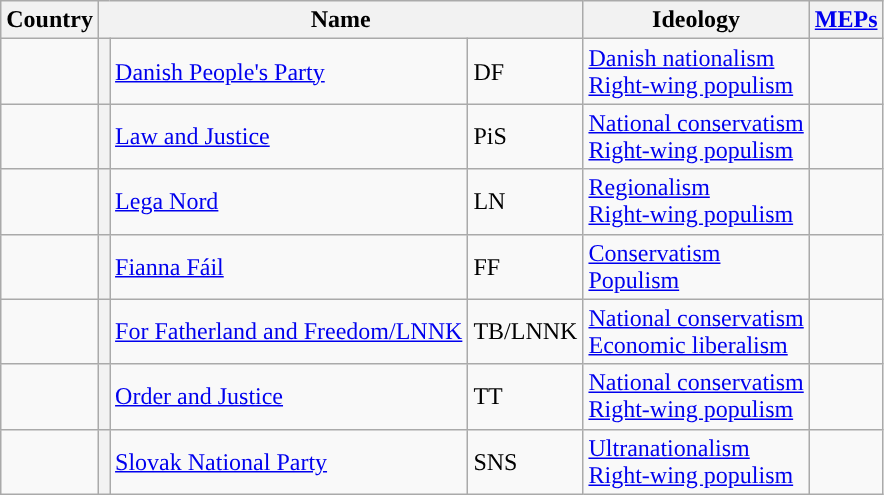<table class="wikitable">
<tr>
<th>Country</th>
<th colspan="3">Name</th>
<th>Ideology</th>
<th><a href='#'>MEPs</a></th>
</tr>
<tr>
<td></td>
<th style="background:"></th>
<td><a href='#'>Danish People's Party</a></td>
<td>DF</td>
<td><a href='#'>Danish nationalism</a><br><a href='#'>Right-wing populism</a></td>
<td></td>
</tr>
<tr>
<td></td>
<th style="background:"></th>
<td><a href='#'>Law and Justice</a></td>
<td>PiS</td>
<td><a href='#'>National conservatism</a><br><a href='#'>Right-wing populism</a></td>
<td></td>
</tr>
<tr>
<td></td>
<th style="background:"></th>
<td><a href='#'>Lega Nord</a></td>
<td>LN</td>
<td><a href='#'>Regionalism</a><br><a href='#'>Right-wing populism</a></td>
<td></td>
</tr>
<tr>
<td></td>
<th style="background:"></th>
<td><a href='#'>Fianna Fáil</a></td>
<td>FF</td>
<td><a href='#'>Conservatism</a><br><a href='#'>Populism</a></td>
<td></td>
</tr>
<tr>
<td></td>
<th style="background:"></th>
<td><a href='#'>For Fatherland and Freedom/LNNK</a></td>
<td>TB/LNNK</td>
<td><a href='#'>National conservatism</a><br><a href='#'>Economic liberalism</a></td>
<td></td>
</tr>
<tr>
<td></td>
<th style="background:"></th>
<td><a href='#'>Order and Justice</a></td>
<td>TT</td>
<td><a href='#'>National conservatism</a><br><a href='#'>Right-wing populism</a></td>
<td></td>
</tr>
<tr>
<td></td>
<th style="background:"></th>
<td><a href='#'>Slovak National Party</a></td>
<td>SNS</td>
<td><a href='#'>Ultranationalism</a><br><a href='#'>Right-wing populism</a></td>
<td></td>
</tr>
</table>
